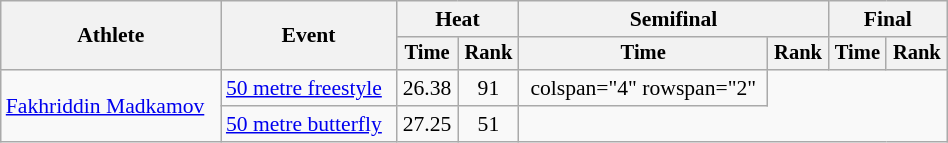<table class="wikitable" style="text-align:center; font-size:90%; width:50%;">
<tr>
<th rowspan="2">Athlete</th>
<th rowspan="2">Event</th>
<th colspan="2">Heat</th>
<th colspan="2">Semifinal</th>
<th colspan="2">Final</th>
</tr>
<tr style="font-size:95%">
<th>Time</th>
<th>Rank</th>
<th>Time</th>
<th>Rank</th>
<th>Time</th>
<th>Rank</th>
</tr>
<tr align=center>
<td align=left rowspan="2"><a href='#'>Fakhriddin Madkamov</a></td>
<td align=left><a href='#'>50 metre freestyle</a></td>
<td>26.38</td>
<td>91</td>
<td>colspan="4" rowspan="2"</td>
</tr>
<tr align=center>
<td align=left><a href='#'>50 metre butterfly</a></td>
<td>27.25</td>
<td>51</td>
</tr>
</table>
